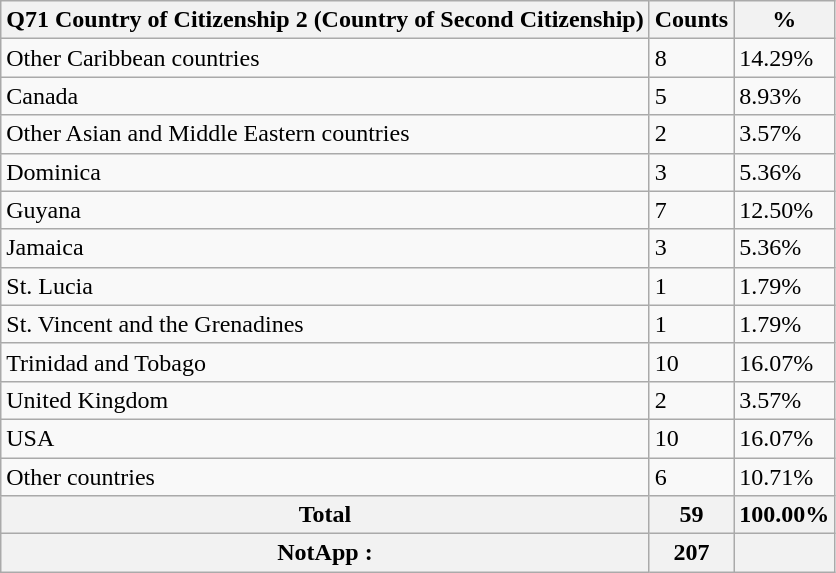<table class="wikitable sortable">
<tr>
<th>Q71 Country of Citizenship 2 (Country of Second Citizenship)</th>
<th>Counts</th>
<th>%</th>
</tr>
<tr>
<td>Other Caribbean countries</td>
<td>8</td>
<td>14.29%</td>
</tr>
<tr>
<td>Canada</td>
<td>5</td>
<td>8.93%</td>
</tr>
<tr>
<td>Other Asian and Middle Eastern countries</td>
<td>2</td>
<td>3.57%</td>
</tr>
<tr>
<td>Dominica</td>
<td>3</td>
<td>5.36%</td>
</tr>
<tr>
<td>Guyana</td>
<td>7</td>
<td>12.50%</td>
</tr>
<tr>
<td>Jamaica</td>
<td>3</td>
<td>5.36%</td>
</tr>
<tr>
<td>St. Lucia</td>
<td>1</td>
<td>1.79%</td>
</tr>
<tr>
<td>St. Vincent and the Grenadines</td>
<td>1</td>
<td>1.79%</td>
</tr>
<tr>
<td>Trinidad and Tobago</td>
<td>10</td>
<td>16.07%</td>
</tr>
<tr>
<td>United Kingdom</td>
<td>2</td>
<td>3.57%</td>
</tr>
<tr>
<td>USA</td>
<td>10</td>
<td>16.07%</td>
</tr>
<tr>
<td>Other countries</td>
<td>6</td>
<td>10.71%</td>
</tr>
<tr>
<th>Total</th>
<th>59</th>
<th>100.00%</th>
</tr>
<tr>
<th>NotApp :</th>
<th>207</th>
<th></th>
</tr>
</table>
